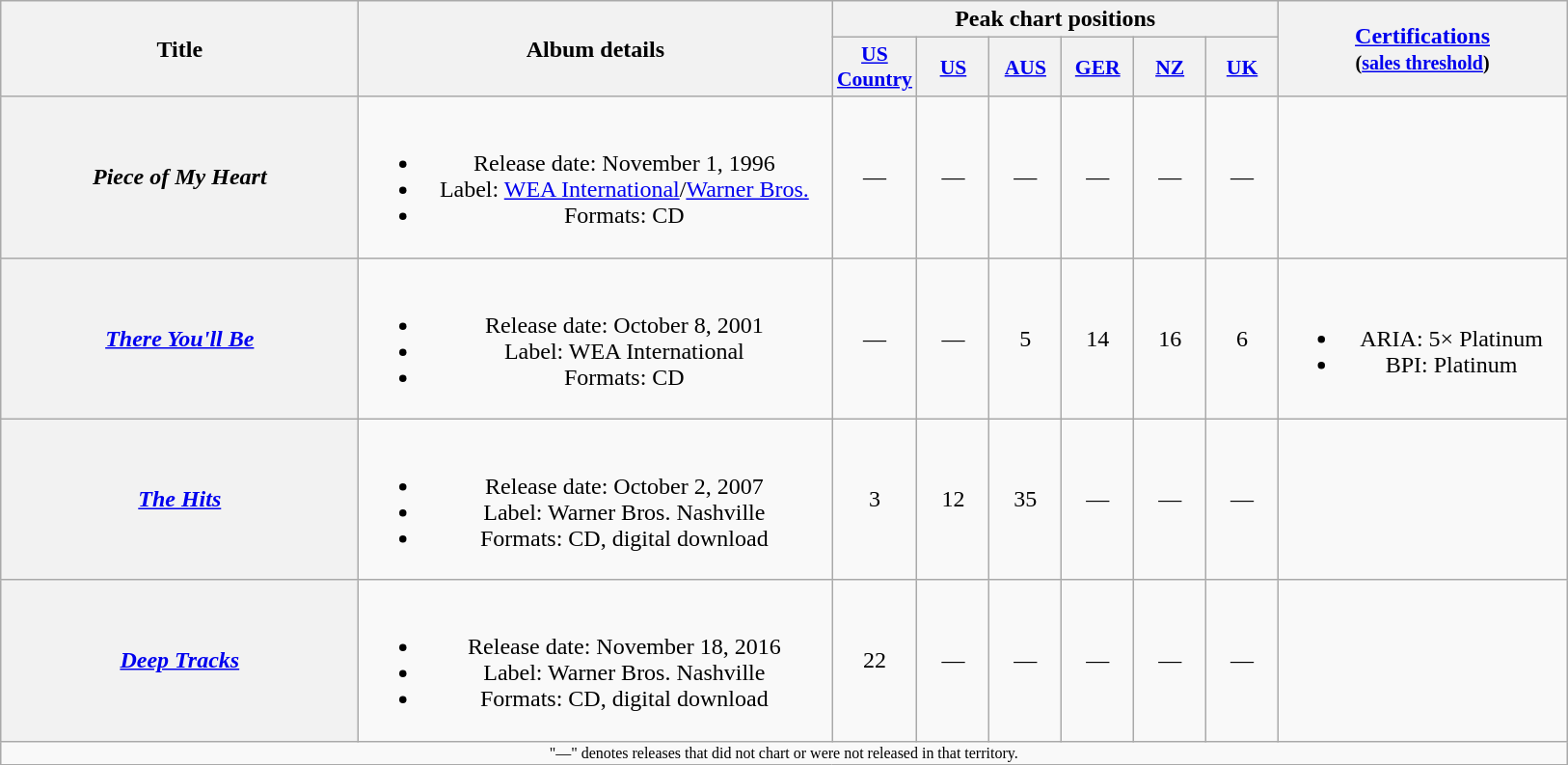<table class="wikitable plainrowheaders" style="text-align:center;">
<tr>
<th rowspan="2" style="width:15em;">Title</th>
<th rowspan="2" style="width:20em;">Album details</th>
<th colspan="6">Peak chart positions</th>
<th rowspan="2" style="width:12em;"><a href='#'>Certifications</a><br><small>(<a href='#'>sales threshold</a>)</small></th>
</tr>
<tr>
<th style="width:3em;font-size:90%;"><a href='#'>US<br>Country</a><br></th>
<th style="width:3em;font-size:90%;"><a href='#'>US</a><br></th>
<th style="width:3em;font-size:90%;"><a href='#'>AUS</a><br></th>
<th style="width:3em;font-size:90%;"><a href='#'>GER</a><br></th>
<th style="width:3em;font-size:90%;"><a href='#'>NZ</a><br></th>
<th style="width:3em;font-size:90%;"><a href='#'>UK</a><br></th>
</tr>
<tr>
<th scope="row"><em>Piece of My Heart</em></th>
<td><br><ul><li>Release date: November 1, 1996</li><li>Label: <a href='#'>WEA International</a>/<a href='#'>Warner Bros.</a></li><li>Formats: CD</li></ul></td>
<td>—</td>
<td>—</td>
<td>—</td>
<td>—</td>
<td>—</td>
<td>—</td>
<td></td>
</tr>
<tr>
<th scope="row"><em><a href='#'>There You'll Be</a></em></th>
<td><br><ul><li>Release date: October 8, 2001</li><li>Label: WEA International</li><li>Formats: CD</li></ul></td>
<td>—</td>
<td>—</td>
<td>5</td>
<td>14</td>
<td>16</td>
<td>6</td>
<td><br><ul><li>ARIA: 5× Platinum</li><li>BPI: Platinum</li></ul></td>
</tr>
<tr>
<th scope="row"><em><a href='#'>The Hits</a></em></th>
<td><br><ul><li>Release date: October 2, 2007</li><li>Label: Warner Bros. Nashville</li><li>Formats: CD, digital download</li></ul></td>
<td>3</td>
<td>12</td>
<td>35</td>
<td>—</td>
<td>—</td>
<td>—</td>
<td></td>
</tr>
<tr>
<th scope="row"><em><a href='#'>Deep Tracks</a></em></th>
<td><br><ul><li>Release date: November 18, 2016</li><li>Label: Warner Bros. Nashville</li><li>Formats: CD, digital download</li></ul></td>
<td>22</td>
<td>—</td>
<td>—</td>
<td>—</td>
<td>—</td>
<td>—</td>
<td></td>
</tr>
<tr>
<td align="center" colspan="14" style="font-size:8pt">"—" denotes releases that did not chart or were not released in that territory.</td>
</tr>
</table>
